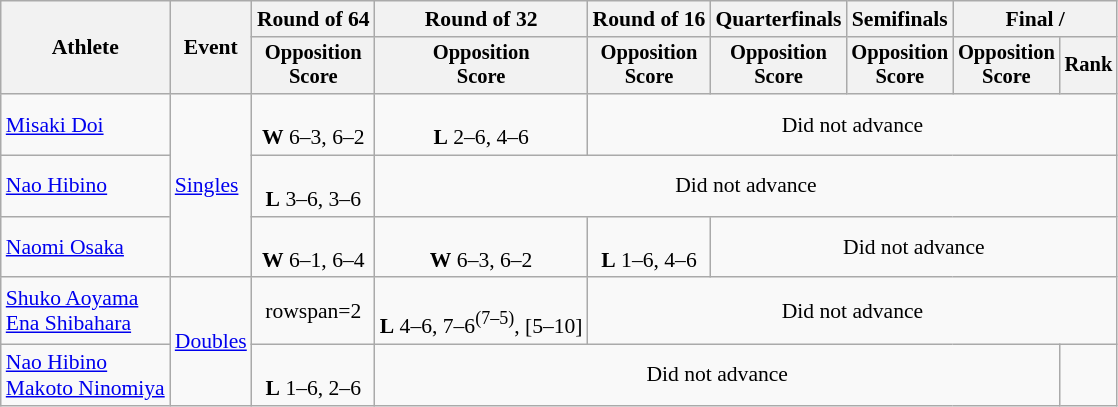<table class=wikitable style="text-align:center; font-size:90%">
<tr>
<th rowspan="2">Athlete</th>
<th rowspan="2">Event</th>
<th>Round of 64</th>
<th>Round of 32</th>
<th>Round of 16</th>
<th>Quarterfinals</th>
<th>Semifinals</th>
<th colspan=2>Final / </th>
</tr>
<tr style="font-size:95%">
<th>Opposition<br>Score</th>
<th>Opposition<br>Score</th>
<th>Opposition<br>Score</th>
<th>Opposition<br>Score</th>
<th>Opposition<br>Score</th>
<th>Opposition<br>Score</th>
<th>Rank</th>
</tr>
<tr>
<td align=left><a href='#'>Misaki Doi</a></td>
<td rowspan="3" align="left"><a href='#'>Singles</a></td>
<td><br> <strong>W</strong> 6–3, 6–2</td>
<td><br><strong>L</strong> 2–6, 4–6</td>
<td colspan=5>Did not advance</td>
</tr>
<tr>
<td align=left><a href='#'>Nao Hibino</a></td>
<td><br> <strong>L</strong> 3–6, 3–6</td>
<td colspan=6>Did not advance</td>
</tr>
<tr>
<td align=left><a href='#'>Naomi Osaka</a></td>
<td><br><strong>W</strong> 6–1, 6–4</td>
<td><br><strong>W</strong> 6–3, 6–2</td>
<td><br><strong>L</strong> 1–6, 4–6</td>
<td colspan=4>Did not advance</td>
</tr>
<tr>
<td align="left"><a href='#'>Shuko Aoyama</a><br><a href='#'>Ena Shibahara</a></td>
<td rowspan="2" align="left"><a href='#'>Doubles</a></td>
<td>rowspan=2 </td>
<td><br><strong>L</strong> 4–6, 7–6<sup>(7–5)</sup>, [5–10]</td>
<td colspan=5>Did not advance</td>
</tr>
<tr>
<td align="left"><a href='#'>Nao Hibino</a><br><a href='#'>Makoto Ninomiya</a></td>
<td><br> <strong>L</strong> 1–6, 2–6</td>
<td colspan=5>Did not advance</td>
</tr>
</table>
